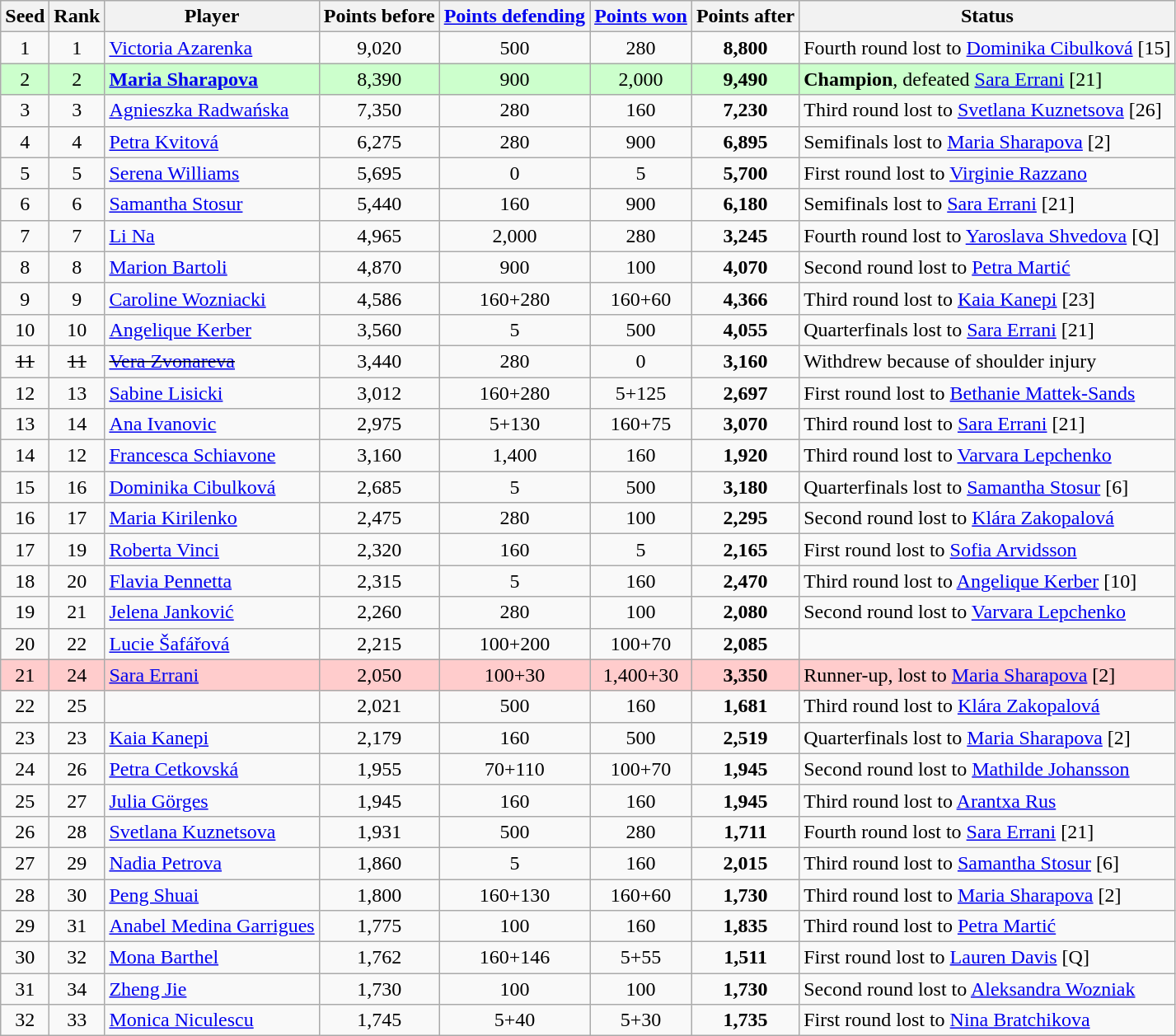<table class="wikitable sortable">
<tr>
<th>Seed</th>
<th>Rank</th>
<th>Player</th>
<th>Points before</th>
<th><a href='#'>Points defending</a></th>
<th><a href='#'>Points won</a></th>
<th>Points after</th>
<th>Status</th>
</tr>
<tr>
<td align="center">1</td>
<td align="center">1</td>
<td> <a href='#'>Victoria Azarenka</a></td>
<td align="center">9,020</td>
<td align="center">500</td>
<td align="center">280</td>
<td align="center"><strong>8,800</strong></td>
<td>Fourth round lost to  <a href='#'>Dominika Cibulková</a> [15]</td>
</tr>
<tr bgcolor="#CCFFCC">
<td align="center">2</td>
<td align="center">2</td>
<td><strong> <a href='#'>Maria Sharapova</a></strong></td>
<td align="center">8,390</td>
<td align="center">900</td>
<td align="center">2,000</td>
<td align="center"><strong>9,490</strong></td>
<td><strong>Champion</strong>, defeated  <a href='#'>Sara Errani</a> [21]</td>
</tr>
<tr>
<td align="center">3</td>
<td align="center">3</td>
<td> <a href='#'>Agnieszka Radwańska</a></td>
<td align="center">7,350</td>
<td align="center">280</td>
<td align="center">160</td>
<td align="center"><strong>7,230</strong></td>
<td>Third round lost to  <a href='#'>Svetlana Kuznetsova</a> [26]</td>
</tr>
<tr>
<td align="center">4</td>
<td align="center">4</td>
<td> <a href='#'>Petra Kvitová</a></td>
<td align="center">6,275</td>
<td align="center">280</td>
<td align="center">900</td>
<td align="center"><strong>6,895</strong></td>
<td>Semifinals lost to  <a href='#'>Maria Sharapova</a> [2]</td>
</tr>
<tr>
<td align="center">5</td>
<td align="center">5</td>
<td> <a href='#'>Serena Williams</a></td>
<td align="center">5,695</td>
<td align="center">0</td>
<td align="center">5</td>
<td align="center"><strong>5,700</strong></td>
<td>First round lost to  <a href='#'>Virginie Razzano</a></td>
</tr>
<tr>
<td align="center">6</td>
<td align="center">6</td>
<td> <a href='#'>Samantha Stosur</a></td>
<td align="center">5,440</td>
<td align="center">160</td>
<td align="center">900</td>
<td align="center"><strong>6,180</strong></td>
<td>Semifinals lost to  <a href='#'>Sara Errani</a> [21]</td>
</tr>
<tr>
<td align="center">7</td>
<td align="center">7</td>
<td> <a href='#'>Li Na</a></td>
<td align="center">4,965</td>
<td align="center">2,000</td>
<td align="center">280</td>
<td align="center"><strong>3,245</strong></td>
<td>Fourth round lost to  <a href='#'>Yaroslava Shvedova</a> [Q]</td>
</tr>
<tr>
<td align="center">8</td>
<td align="center">8</td>
<td> <a href='#'>Marion Bartoli</a></td>
<td align="center">4,870</td>
<td align="center">900</td>
<td align="center">100</td>
<td align="center"><strong>4,070</strong></td>
<td>Second round lost to  <a href='#'>Petra Martić</a></td>
</tr>
<tr>
<td align="center">9</td>
<td align="center">9</td>
<td> <a href='#'>Caroline Wozniacki</a></td>
<td align="center">4,586</td>
<td align="center">160+280</td>
<td align="center">160+60</td>
<td align="center"><strong>4,366</strong></td>
<td>Third round lost to  <a href='#'>Kaia Kanepi</a> [23]</td>
</tr>
<tr>
<td align="center">10</td>
<td align="center">10</td>
<td> <a href='#'>Angelique Kerber</a></td>
<td align="center">3,560</td>
<td align="center">5</td>
<td align="center">500</td>
<td align="center"><strong>4,055</strong></td>
<td>Quarterfinals lost to  <a href='#'>Sara Errani</a> [21]</td>
</tr>
<tr>
<td align="center"><s>11</s></td>
<td align="center"><s>11</s></td>
<td><s> <a href='#'>Vera Zvonareva</a></s></td>
<td align="center">3,440</td>
<td align="center">280</td>
<td align="center">0</td>
<td align="center"><strong>3,160</strong></td>
<td>Withdrew because of shoulder injury</td>
</tr>
<tr>
<td align="center">12</td>
<td align="center">13</td>
<td> <a href='#'>Sabine Lisicki</a></td>
<td align="center">3,012</td>
<td align="center">160+280</td>
<td align="center">5+125</td>
<td align="center"><strong>2,697</strong></td>
<td>First round lost to  <a href='#'>Bethanie Mattek-Sands</a></td>
</tr>
<tr>
<td align="center">13</td>
<td align="center">14</td>
<td> <a href='#'>Ana Ivanovic</a></td>
<td align="center">2,975</td>
<td align="center">5+130</td>
<td align="center">160+75</td>
<td align="center"><strong>3,070</strong></td>
<td>Third round lost to  <a href='#'>Sara Errani</a> [21]</td>
</tr>
<tr>
<td align="center">14</td>
<td align="center">12</td>
<td> <a href='#'>Francesca Schiavone</a></td>
<td align="center">3,160</td>
<td align="center">1,400</td>
<td align="center">160</td>
<td align="center"><strong>1,920</strong></td>
<td>Third round lost to  <a href='#'>Varvara Lepchenko</a></td>
</tr>
<tr>
<td align="center">15</td>
<td align="center">16</td>
<td> <a href='#'>Dominika Cibulková</a></td>
<td align="center">2,685</td>
<td align="center">5</td>
<td align="center">500</td>
<td align="center"><strong>3,180</strong></td>
<td>Quarterfinals lost to  <a href='#'>Samantha Stosur</a> [6]</td>
</tr>
<tr>
<td align="center">16</td>
<td align="center">17</td>
<td> <a href='#'>Maria Kirilenko</a></td>
<td align="center">2,475</td>
<td align="center">280</td>
<td align="center">100</td>
<td align="center"><strong>2,295</strong></td>
<td>Second round lost to  <a href='#'>Klára Zakopalová</a></td>
</tr>
<tr>
<td align="center">17</td>
<td align="center">19</td>
<td> <a href='#'>Roberta Vinci</a></td>
<td align="center">2,320</td>
<td align="center">160</td>
<td align="center">5</td>
<td align="center"><strong>2,165</strong></td>
<td>First round lost to  <a href='#'>Sofia Arvidsson</a></td>
</tr>
<tr>
<td align="center">18</td>
<td align="center">20</td>
<td> <a href='#'>Flavia Pennetta</a></td>
<td align="center">2,315</td>
<td align="center">5</td>
<td align="center">160</td>
<td align="center"><strong>2,470</strong></td>
<td>Third round lost to  <a href='#'>Angelique Kerber</a> [10]</td>
</tr>
<tr>
<td align="center">19</td>
<td align="center">21</td>
<td> <a href='#'>Jelena Janković</a></td>
<td align="center">2,260</td>
<td align="center">280</td>
<td align="center">100</td>
<td align="center"><strong>2,080</strong></td>
<td>Second round lost to  <a href='#'>Varvara Lepchenko</a></td>
</tr>
<tr>
<td align="center">20</td>
<td align="center">22</td>
<td> <a href='#'>Lucie Šafářová</a></td>
<td align="center">2,215</td>
<td align="center">100+200</td>
<td align="center">100+70</td>
<td align="center"><strong>2,085</strong></td>
<td></td>
</tr>
<tr bgcolor="#FFCCCC">
<td align="center">21</td>
<td align="center">24</td>
<td> <a href='#'>Sara Errani</a></td>
<td align="center">2,050</td>
<td align="center">100+30</td>
<td align="center">1,400+30</td>
<td align="center"><strong>3,350</strong></td>
<td>Runner-up, lost to  <a href='#'>Maria Sharapova</a> [2]</td>
</tr>
<tr>
<td align="center">22</td>
<td align="center">25</td>
<td></td>
<td align="center">2,021</td>
<td align="center">500</td>
<td align="center">160</td>
<td align="center"><strong>1,681</strong></td>
<td>Third round lost to  <a href='#'>Klára Zakopalová</a></td>
</tr>
<tr>
<td align="center">23</td>
<td align="center">23</td>
<td> <a href='#'>Kaia Kanepi</a></td>
<td align="center">2,179</td>
<td align="center">160</td>
<td align="center">500</td>
<td align="center"><strong>2,519</strong></td>
<td>Quarterfinals lost to  <a href='#'>Maria Sharapova</a> [2]</td>
</tr>
<tr>
<td align="center">24</td>
<td align="center">26</td>
<td> <a href='#'>Petra Cetkovská</a></td>
<td align="center">1,955</td>
<td align="center">70+110</td>
<td align="center">100+70</td>
<td align="center"><strong>1,945</strong></td>
<td>Second round lost to  <a href='#'>Mathilde Johansson</a></td>
</tr>
<tr>
<td align="center">25</td>
<td align="center">27</td>
<td> <a href='#'>Julia Görges</a></td>
<td align="center">1,945</td>
<td align="center">160</td>
<td align="center">160</td>
<td align="center"><strong>1,945</strong></td>
<td>Third round lost to  <a href='#'>Arantxa Rus</a></td>
</tr>
<tr>
<td align="center">26</td>
<td align="center">28</td>
<td> <a href='#'>Svetlana Kuznetsova</a></td>
<td align="center">1,931</td>
<td align="center">500</td>
<td align="center">280</td>
<td align="center"><strong>1,711</strong></td>
<td>Fourth round lost to  <a href='#'>Sara Errani</a> [21]</td>
</tr>
<tr>
<td align="center">27</td>
<td align="center">29</td>
<td> <a href='#'>Nadia Petrova</a></td>
<td align="center">1,860</td>
<td align="center">5</td>
<td align="center">160</td>
<td align="center"><strong>2,015</strong></td>
<td>Third round lost to  <a href='#'>Samantha Stosur</a> [6]</td>
</tr>
<tr>
<td align="center">28</td>
<td align="center">30</td>
<td> <a href='#'>Peng Shuai</a></td>
<td align="center">1,800</td>
<td align="center">160+130</td>
<td align="center">160+60</td>
<td align="center"><strong>1,730</strong></td>
<td>Third round lost to  <a href='#'>Maria Sharapova</a> [2]</td>
</tr>
<tr>
<td align="center">29</td>
<td align="center">31</td>
<td> <a href='#'>Anabel Medina Garrigues</a></td>
<td align="center">1,775</td>
<td align="center">100</td>
<td align="center">160</td>
<td align="center"><strong>1,835</strong></td>
<td>Third round lost to  <a href='#'>Petra Martić</a></td>
</tr>
<tr>
<td align="center">30</td>
<td align="center">32</td>
<td> <a href='#'>Mona Barthel</a></td>
<td align="center">1,762</td>
<td align="center">160+146</td>
<td align="center">5+55</td>
<td align="center"><strong>1,511</strong></td>
<td>First round lost to  <a href='#'>Lauren Davis</a> [Q]</td>
</tr>
<tr>
<td align="center">31</td>
<td align="center">34</td>
<td> <a href='#'>Zheng Jie</a></td>
<td align="center">1,730</td>
<td align="center">100</td>
<td align="center">100</td>
<td align="center"><strong>1,730</strong></td>
<td>Second round lost to  <a href='#'>Aleksandra Wozniak</a></td>
</tr>
<tr>
<td align="center">32</td>
<td align="center">33</td>
<td> <a href='#'>Monica Niculescu</a></td>
<td align="center">1,745</td>
<td align="center">5+40</td>
<td align="center">5+30</td>
<td align="center"><strong>1,735</strong></td>
<td>First round lost to  <a href='#'>Nina Bratchikova</a></td>
</tr>
</table>
